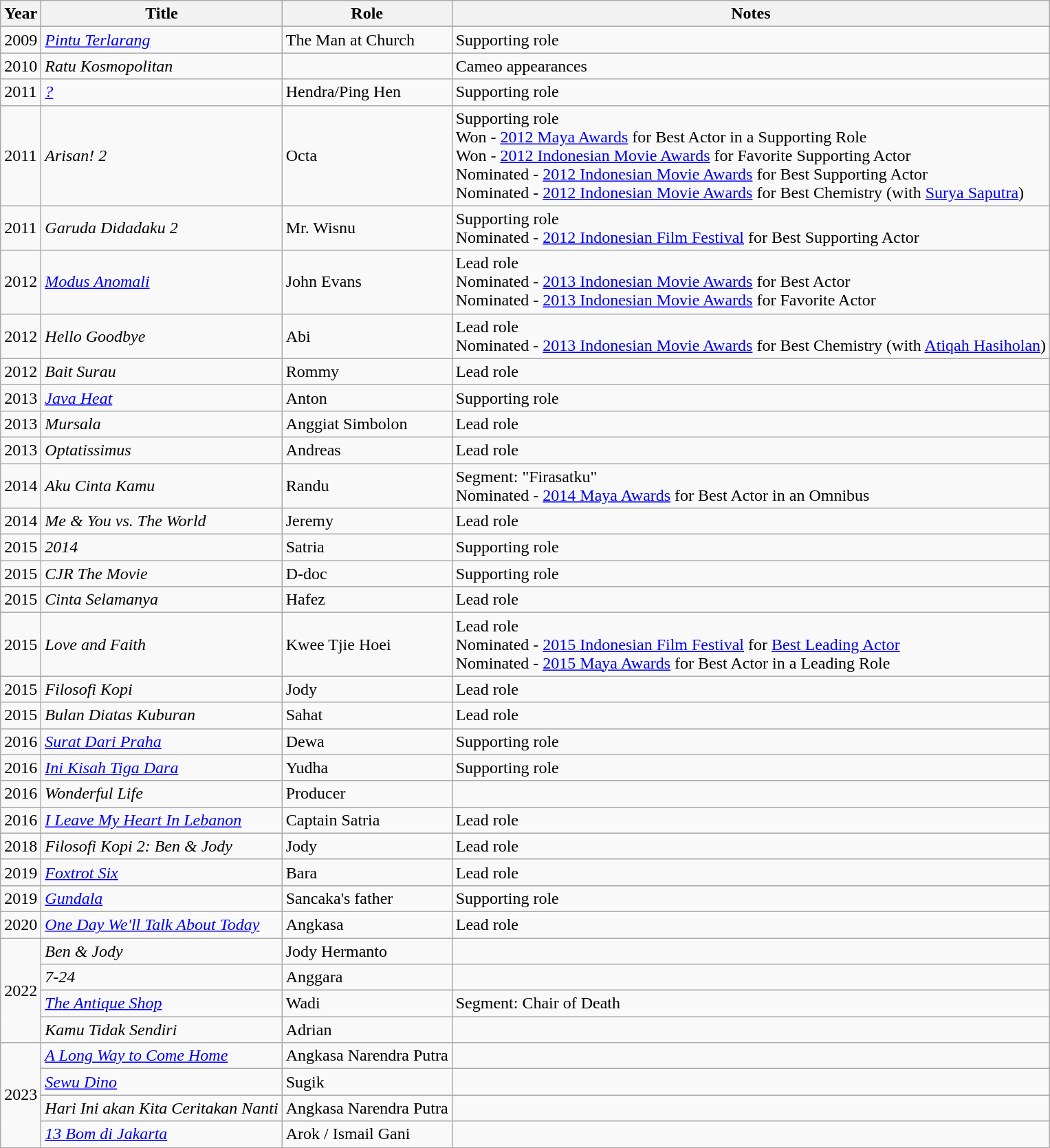<table class="wikitable">
<tr>
<th>Year</th>
<th>Title</th>
<th>Role</th>
<th>Notes</th>
</tr>
<tr>
<td>2009</td>
<td><em><a href='#'>Pintu Terlarang</a></em></td>
<td>The Man at Church</td>
<td>Supporting role</td>
</tr>
<tr>
<td>2010</td>
<td><em>Ratu Kosmopolitan</em></td>
<td></td>
<td>Cameo appearances</td>
</tr>
<tr>
<td>2011</td>
<td><em><a href='#'>?</a></em></td>
<td>Hendra/Ping Hen</td>
<td>Supporting role</td>
</tr>
<tr>
<td>2011</td>
<td><em>Arisan! 2</em></td>
<td>Octa</td>
<td>Supporting role<br>Won - <a href='#'>2012 Maya Awards</a> for Best Actor in a Supporting Role<br>Won - <a href='#'>2012 Indonesian Movie Awards</a> for Favorite Supporting Actor<br>Nominated - <a href='#'>2012 Indonesian Movie Awards</a> for Best Supporting Actor<br>Nominated - <a href='#'>2012 Indonesian Movie Awards</a> for Best Chemistry (with <a href='#'>Surya Saputra</a>)</td>
</tr>
<tr>
<td>2011</td>
<td><em>Garuda Didadaku 2</em></td>
<td>Mr. Wisnu</td>
<td>Supporting role<br>Nominated - <a href='#'>2012 Indonesian Film Festival</a> for Best Supporting Actor</td>
</tr>
<tr>
<td>2012</td>
<td><em><a href='#'>Modus Anomali</a></em></td>
<td>John Evans</td>
<td>Lead role<br>Nominated - <a href='#'>2013 Indonesian Movie Awards</a> for Best Actor<br>Nominated - <a href='#'>2013 Indonesian Movie Awards</a> for Favorite Actor</td>
</tr>
<tr>
<td>2012</td>
<td><em>Hello Goodbye</em></td>
<td>Abi</td>
<td>Lead role<br>Nominated - <a href='#'>2013 Indonesian Movie Awards</a> for Best Chemistry (with <a href='#'>Atiqah Hasiholan</a>)</td>
</tr>
<tr>
<td>2012</td>
<td><em>Bait Surau</em></td>
<td>Rommy</td>
<td>Lead role</td>
</tr>
<tr>
<td>2013</td>
<td><em><a href='#'>Java Heat</a></em></td>
<td>Anton</td>
<td>Supporting role</td>
</tr>
<tr>
<td>2013</td>
<td><em>Mursala</em></td>
<td>Anggiat Simbolon</td>
<td>Lead role</td>
</tr>
<tr>
<td>2013</td>
<td><em>Optatissimus</em></td>
<td>Andreas</td>
<td>Lead role</td>
</tr>
<tr>
<td>2014</td>
<td><em>Aku Cinta Kamu</em></td>
<td>Randu</td>
<td>Segment: "Firasatku"<br>Nominated - <a href='#'>2014 Maya Awards</a> for Best Actor in an Omnibus</td>
</tr>
<tr>
<td>2014</td>
<td><em>Me & You vs. The World</em></td>
<td>Jeremy</td>
<td>Lead role</td>
</tr>
<tr>
<td>2015</td>
<td><em>2014</em></td>
<td>Satria</td>
<td>Supporting role</td>
</tr>
<tr>
<td>2015</td>
<td><em>CJR The Movie</em></td>
<td>D-doc</td>
<td>Supporting role</td>
</tr>
<tr>
<td>2015</td>
<td><em>Cinta Selamanya</em></td>
<td>Hafez</td>
<td>Lead role</td>
</tr>
<tr>
<td>2015</td>
<td><em>Love and Faith</em></td>
<td>Kwee Tjie Hoei</td>
<td>Lead role<br>Nominated - <a href='#'>2015 Indonesian Film Festival</a> for <a href='#'>Best Leading Actor</a><br>Nominated - <a href='#'>2015 Maya Awards</a> for Best Actor in a Leading Role</td>
</tr>
<tr>
<td>2015</td>
<td><em>Filosofi Kopi</em></td>
<td>Jody</td>
<td>Lead role</td>
</tr>
<tr>
<td>2015</td>
<td><em>Bulan Diatas Kuburan</em></td>
<td>Sahat</td>
<td>Lead role</td>
</tr>
<tr>
<td>2016</td>
<td><em><a href='#'>Surat Dari Praha</a></em></td>
<td>Dewa</td>
<td>Supporting role</td>
</tr>
<tr>
<td>2016</td>
<td><em><a href='#'>Ini Kisah Tiga Dara</a></em></td>
<td>Yudha</td>
<td>Supporting role</td>
</tr>
<tr>
<td>2016</td>
<td><em>Wonderful Life</em></td>
<td>Producer</td>
<td></td>
</tr>
<tr>
<td>2016</td>
<td><em><a href='#'>I Leave My Heart In Lebanon</a></em></td>
<td>Captain Satria</td>
<td>Lead role</td>
</tr>
<tr>
<td>2018</td>
<td><em>Filosofi Kopi 2: Ben & Jody</em></td>
<td>Jody</td>
<td>Lead role</td>
</tr>
<tr>
<td>2019</td>
<td><em><a href='#'>Foxtrot Six</a></em></td>
<td>Bara</td>
<td>Lead role</td>
</tr>
<tr>
<td>2019</td>
<td><em><a href='#'>Gundala</a></em></td>
<td>Sancaka's father</td>
<td>Supporting role</td>
</tr>
<tr>
<td>2020</td>
<td><em><a href='#'>One Day We'll Talk About Today</a></em></td>
<td>Angkasa</td>
<td>Lead role</td>
</tr>
<tr>
<td rowspan="4">2022</td>
<td><em>Ben & Jody</em></td>
<td>Jody Hermanto</td>
<td></td>
</tr>
<tr>
<td><em>7-24</em></td>
<td>Anggara</td>
<td></td>
</tr>
<tr>
<td><em><a href='#'>The Antique Shop</a></em></td>
<td>Wadi</td>
<td>Segment: Chair of Death</td>
</tr>
<tr>
<td><em>Kamu Tidak Sendiri</em></td>
<td>Adrian</td>
<td></td>
</tr>
<tr>
<td rowspan="4">2023</td>
<td><em><a href='#'>A Long Way to Come Home</a></em></td>
<td>Angkasa Narendra Putra</td>
<td></td>
</tr>
<tr>
<td><em><a href='#'>Sewu Dino</a></em></td>
<td>Sugik</td>
<td></td>
</tr>
<tr>
<td><em>Hari Ini akan Kita Ceritakan Nanti</em></td>
<td>Angkasa Narendra Putra</td>
<td></td>
</tr>
<tr>
<td><em><a href='#'>13 Bom di Jakarta</a></em></td>
<td>Arok / Ismail Gani</td>
<td></td>
</tr>
</table>
